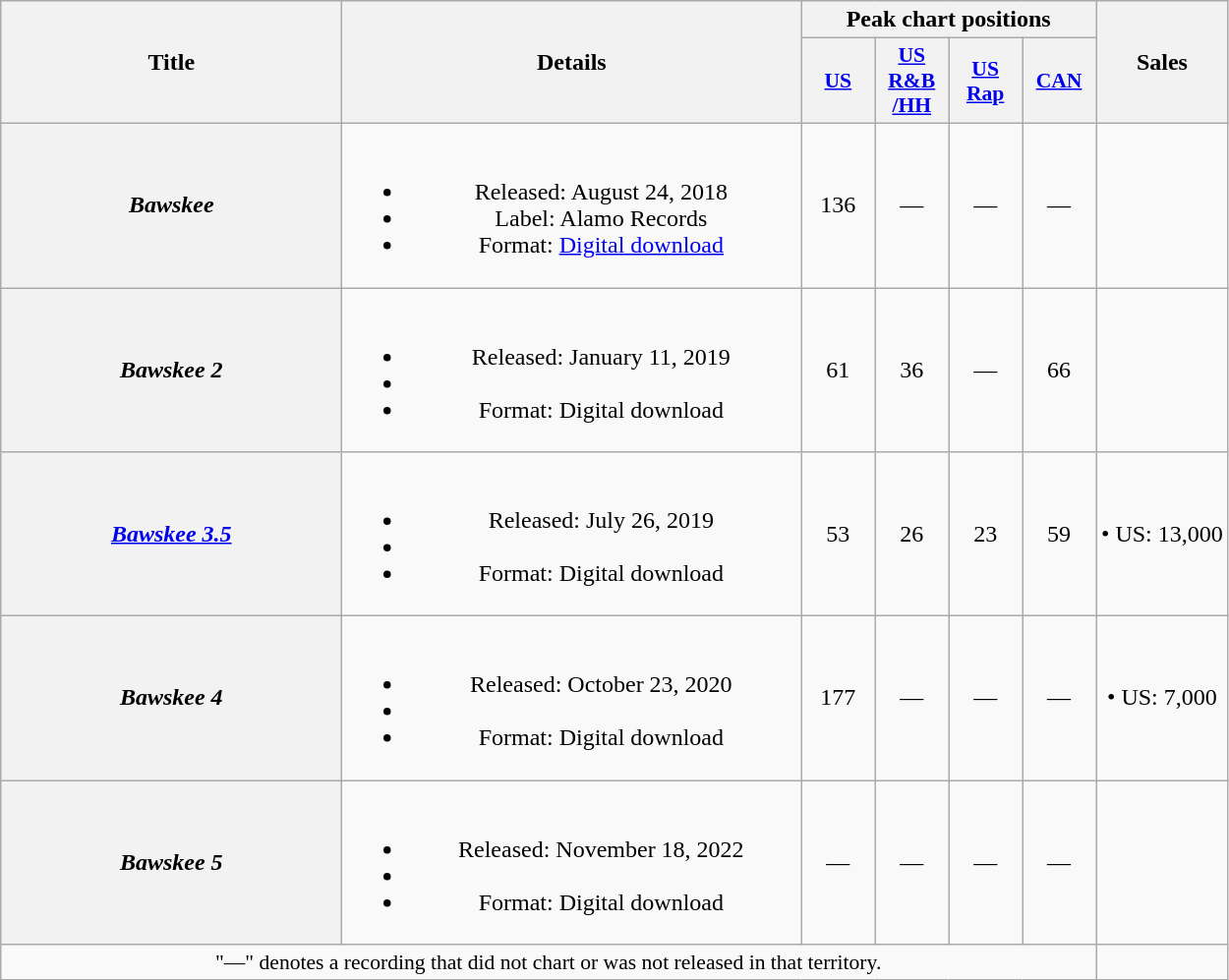<table class="wikitable plainrowheaders" style="text-align:center;">
<tr>
<th scope="col" rowspan="2" style="width:14em;">Title</th>
<th scope="col" rowspan="2" style="width:19em;">Details</th>
<th colspan="4" scope="col">Peak chart positions</th>
<th rowspan="2">Sales</th>
</tr>
<tr>
<th scope="col" style="width:3em;font-size:90%;"><a href='#'>US</a><br></th>
<th scope="col" style="width:3em;font-size:90%;"><a href='#'>US<br>R&B<br>/HH</a><br></th>
<th scope="col" style="width:3em;font-size:90%;"><a href='#'>US Rap</a><br></th>
<th scope="col" style="width:3em;font-size:90%;"><a href='#'>CAN</a><br></th>
</tr>
<tr>
<th scope="row"><em>Bawskee</em></th>
<td><br><ul><li>Released: August 24, 2018</li><li>Label: Alamo Records</li><li>Format: <a href='#'>Digital download</a></li></ul></td>
<td>136</td>
<td>—</td>
<td>—</td>
<td>—</td>
<td></td>
</tr>
<tr>
<th scope="row"><em>Bawskee 2</em></th>
<td><br><ul><li>Released: January 11, 2019</li><li></li><li>Format: Digital download</li></ul></td>
<td>61</td>
<td>36</td>
<td>—</td>
<td>66</td>
<td></td>
</tr>
<tr>
<th scope="row"><em><a href='#'>Bawskee 3.5</a></em></th>
<td><br><ul><li>Released: July 26, 2019</li><li></li><li>Format: Digital download</li></ul></td>
<td>53</td>
<td>26</td>
<td>23</td>
<td>59</td>
<td>• US: 13,000</td>
</tr>
<tr>
<th scope="row"><em>Bawskee 4</em></th>
<td><br><ul><li>Released: October 23, 2020</li><li></li><li>Format: Digital download</li></ul></td>
<td>177</td>
<td>—</td>
<td>—</td>
<td>—</td>
<td>• US: 7,000</td>
</tr>
<tr>
<th scope="row"><em>Bawskee 5</em></th>
<td><br><ul><li>Released: November 18, 2022</li><li></li><li>Format: Digital download</li></ul></td>
<td>—</td>
<td>—</td>
<td>—</td>
<td>—</td>
<td></td>
</tr>
<tr>
<td colspan="6" style="font-size:90%">"—" denotes a recording that did not chart or was not released in that territory.</td>
<td></td>
</tr>
</table>
